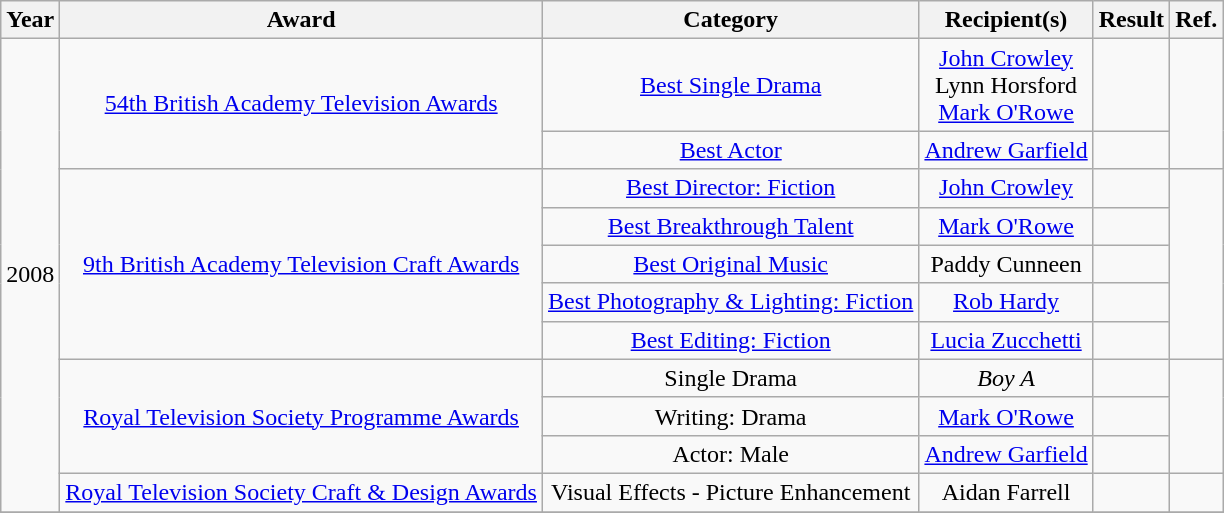<table class="wikitable sortable plainrowheaders" style="text-align:center;">
<tr>
<th>Year</th>
<th>Award</th>
<th>Category</th>
<th>Recipient(s)</th>
<th>Result</th>
<th>Ref.</th>
</tr>
<tr>
<td rowspan="11">2008</td>
<td rowspan="2"><a href='#'>54th British Academy Television Awards</a></td>
<td><a href='#'>Best Single Drama</a></td>
<td><a href='#'>John Crowley</a> <br> Lynn Horsford <br> <a href='#'>Mark O'Rowe</a></td>
<td></td>
<td rowspan="2"></td>
</tr>
<tr>
<td><a href='#'>Best Actor</a></td>
<td><a href='#'>Andrew Garfield</a></td>
<td></td>
</tr>
<tr>
<td rowspan="5"><a href='#'>9th British Academy Television Craft Awards</a></td>
<td><a href='#'>Best Director: Fiction</a></td>
<td><a href='#'>John Crowley</a></td>
<td></td>
<td rowspan="5"></td>
</tr>
<tr>
<td><a href='#'>Best Breakthrough Talent</a></td>
<td><a href='#'>Mark O'Rowe</a></td>
<td></td>
</tr>
<tr>
<td><a href='#'>Best Original Music</a></td>
<td>Paddy Cunneen</td>
<td></td>
</tr>
<tr>
<td><a href='#'>Best Photography & Lighting: Fiction</a></td>
<td><a href='#'>Rob Hardy</a></td>
<td></td>
</tr>
<tr>
<td><a href='#'>Best Editing: Fiction</a></td>
<td><a href='#'>Lucia Zucchetti</a></td>
<td></td>
</tr>
<tr>
<td rowspan="3"><a href='#'>Royal Television Society Programme Awards</a></td>
<td>Single Drama</td>
<td><em>Boy A</em></td>
<td></td>
<td rowspan="3"></td>
</tr>
<tr>
<td>Writing: Drama</td>
<td><a href='#'>Mark O'Rowe</a></td>
<td></td>
</tr>
<tr>
<td>Actor: Male</td>
<td><a href='#'>Andrew Garfield</a></td>
<td></td>
</tr>
<tr>
<td><a href='#'>Royal Television Society Craft & Design Awards</a></td>
<td>Visual Effects - Picture Enhancement</td>
<td>Aidan Farrell</td>
<td></td>
<td></td>
</tr>
<tr>
</tr>
</table>
